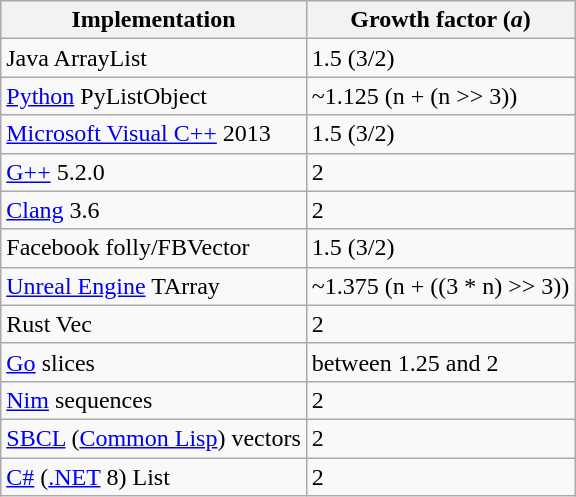<table class="wikitable">
<tr>
<th>Implementation</th>
<th>Growth factor (<em>a</em>)</th>
</tr>
<tr>
<td>Java ArrayList</td>
<td>1.5 (3/2)</td>
</tr>
<tr>
<td><a href='#'>Python</a> PyListObject</td>
<td>~1.125 (n + (n >> 3))</td>
</tr>
<tr>
<td><a href='#'>Microsoft Visual C++</a> 2013</td>
<td>1.5 (3/2)</td>
</tr>
<tr>
<td><a href='#'>G++</a> 5.2.0</td>
<td>2</td>
</tr>
<tr>
<td><a href='#'>Clang</a> 3.6</td>
<td>2</td>
</tr>
<tr>
<td>Facebook folly/FBVector</td>
<td>1.5 (3/2)</td>
</tr>
<tr>
<td><a href='#'>Unreal Engine</a> TArray</td>
<td>~1.375 (n + ((3 * n) >> 3))</td>
</tr>
<tr>
<td>Rust Vec</td>
<td>2</td>
</tr>
<tr>
<td><a href='#'>Go</a> slices</td>
<td>between 1.25 and 2</td>
</tr>
<tr>
<td><a href='#'>Nim</a> sequences</td>
<td>2</td>
</tr>
<tr>
<td><a href='#'>SBCL</a> (<a href='#'>Common Lisp</a>) vectors</td>
<td>2</td>
</tr>
<tr>
<td><a href='#'>C#</a> (<a href='#'>.NET</a> 8) List</td>
<td>2</td>
</tr>
</table>
